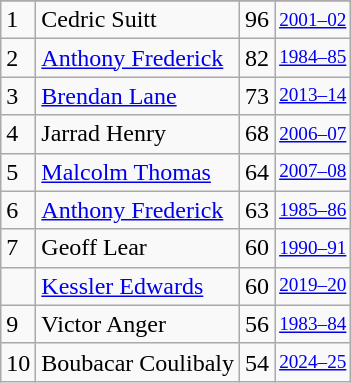<table class="wikitable">
<tr>
</tr>
<tr>
<td>1</td>
<td>Cedric Suitt</td>
<td>96</td>
<td style="font-size:80%;"><a href='#'>2001–02</a></td>
</tr>
<tr>
<td>2</td>
<td><a href='#'>Anthony Frederick</a></td>
<td>82</td>
<td style="font-size:80%;"><a href='#'>1984–85</a></td>
</tr>
<tr>
<td>3</td>
<td><a href='#'>Brendan Lane</a></td>
<td>73</td>
<td style="font-size:80%;"><a href='#'>2013–14</a></td>
</tr>
<tr>
<td>4</td>
<td>Jarrad Henry</td>
<td>68</td>
<td style="font-size:80%;"><a href='#'>2006–07</a></td>
</tr>
<tr>
<td>5</td>
<td><a href='#'>Malcolm Thomas</a></td>
<td>64</td>
<td style="font-size:80%;"><a href='#'>2007–08</a></td>
</tr>
<tr>
<td>6</td>
<td><a href='#'>Anthony Frederick</a></td>
<td>63</td>
<td style="font-size:80%;"><a href='#'>1985–86</a></td>
</tr>
<tr>
<td>7</td>
<td>Geoff Lear</td>
<td>60</td>
<td style="font-size:80%;"><a href='#'>1990–91</a></td>
</tr>
<tr>
<td></td>
<td><a href='#'>Kessler Edwards</a></td>
<td>60</td>
<td style="font-size:80%;"><a href='#'>2019–20</a></td>
</tr>
<tr>
<td>9</td>
<td>Victor Anger</td>
<td>56</td>
<td style="font-size:80%;"><a href='#'>1983–84</a></td>
</tr>
<tr>
<td>10</td>
<td>Boubacar Coulibaly</td>
<td>54</td>
<td style="font-size:80%;"><a href='#'>2024–25</a></td>
</tr>
</table>
